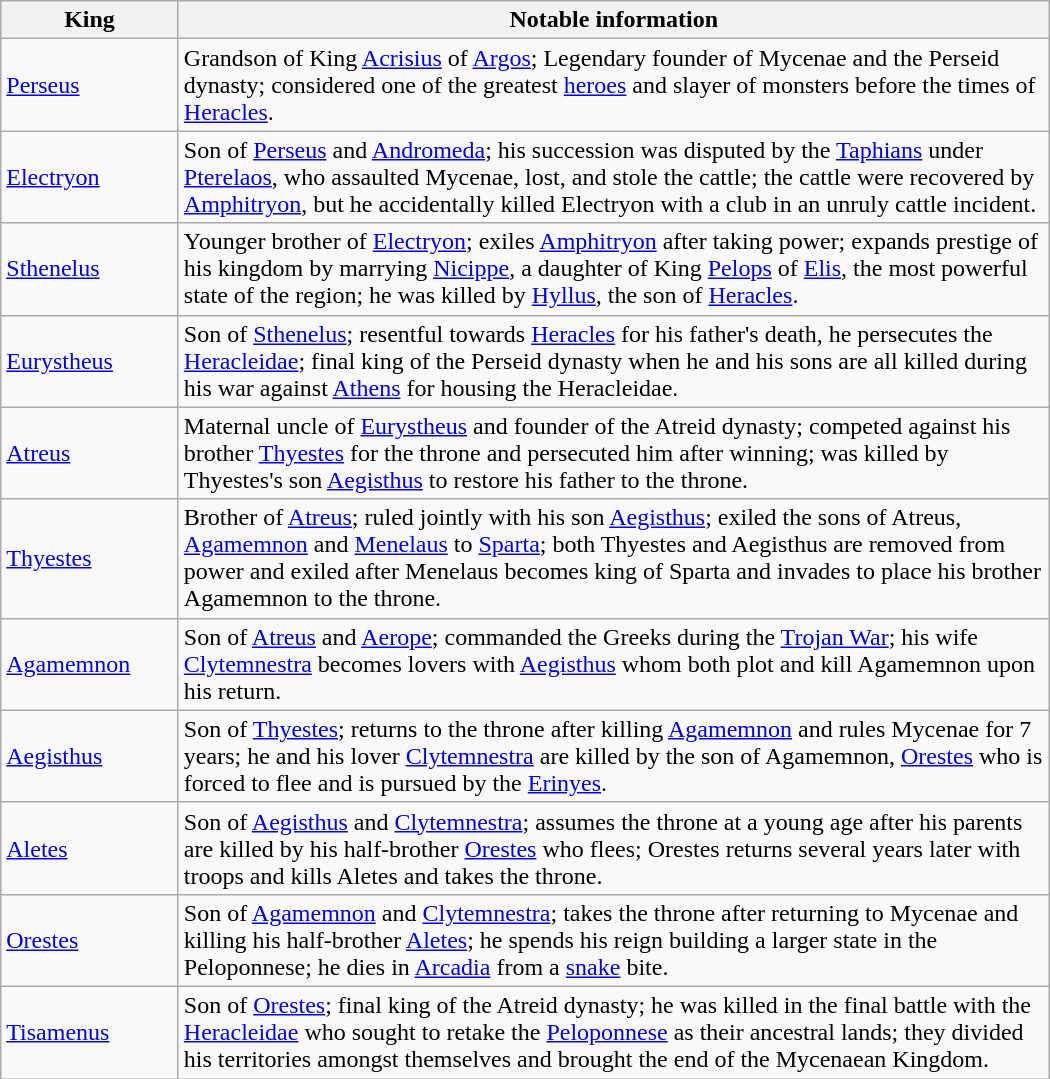<table style="margin-left:auto; margin-right:auto;" border="0" width=700px class="wikitable sortable">
<tr>
<th>King</th>
<th>Notable information</th>
</tr>
<tr>
<td width=111px><a href='#'>Perseus</a></td>
<td>Grandson of King <a href='#'>Acrisius</a> of <a href='#'>Argos</a>; Legendary founder of Mycenae and the Perseid dynasty; considered one of the greatest <a href='#'>heroes</a> and slayer of monsters before the times of <a href='#'>Heracles</a>.</td>
</tr>
<tr>
<td><a href='#'>Electryon</a></td>
<td>Son of <a href='#'>Perseus</a> and <a href='#'>Andromeda</a>; his succession was disputed by the <a href='#'>Taphians</a> under <a href='#'>Pterelaos</a>, who assaulted Mycenae, lost, and stole the cattle; the cattle were recovered by <a href='#'>Amphitryon</a>, but he accidentally killed Electryon with a club in an unruly cattle incident.</td>
</tr>
<tr>
<td><a href='#'>Sthenelus</a></td>
<td>Younger brother of <a href='#'>Electryon</a>; exiles <a href='#'>Amphitryon</a> after taking power; expands prestige of his kingdom by marrying <a href='#'>Nicippe</a>, a daughter of King <a href='#'>Pelops</a> of <a href='#'>Elis</a>, the most powerful state of the region; he was killed by <a href='#'>Hyllus</a>, the son of <a href='#'>Heracles</a>.</td>
</tr>
<tr>
<td><a href='#'>Eurystheus</a></td>
<td>Son of <a href='#'>Sthenelus</a>; resentful towards <a href='#'>Heracles</a> for his father's death, he persecutes the <a href='#'>Heracleidae</a>; final king of the Perseid dynasty when he and his sons are all killed during his war against <a href='#'>Athens</a> for housing the Heracleidae.</td>
</tr>
<tr>
<td><a href='#'>Atreus</a></td>
<td>Maternal uncle of <a href='#'>Eurystheus</a> and founder of the Atreid dynasty; competed against his brother <a href='#'>Thyestes</a> for the throne and persecuted him after winning; was killed by Thyestes's son <a href='#'>Aegisthus</a> to restore his father to the throne.</td>
</tr>
<tr>
<td><a href='#'>Thyestes</a></td>
<td>Brother of <a href='#'>Atreus</a>; ruled jointly with his son <a href='#'>Aegisthus</a>; exiled the sons of Atreus, <a href='#'>Agamemnon</a> and <a href='#'>Menelaus</a> to <a href='#'>Sparta</a>; both Thyestes and Aegisthus are removed from power and exiled after Menelaus becomes king of Sparta and invades to place his brother Agamemnon to the throne.</td>
</tr>
<tr>
<td><a href='#'>Agamemnon</a></td>
<td>Son of <a href='#'>Atreus</a> and <a href='#'>Aerope</a>; commanded the Greeks during the <a href='#'>Trojan War</a>; his wife <a href='#'>Clytemnestra</a> becomes lovers with <a href='#'>Aegisthus</a> whom both plot and kill Agamemnon upon his return.</td>
</tr>
<tr>
<td><a href='#'>Aegisthus</a></td>
<td>Son of <a href='#'>Thyestes</a>; returns to the throne after killing <a href='#'>Agamemnon</a> and rules Mycenae for 7 years; he and his lover <a href='#'>Clytemnestra</a> are killed by the son of Agamemnon, <a href='#'>Orestes</a> who is forced to flee and is pursued by the <a href='#'>Erinyes</a>.</td>
</tr>
<tr>
<td><a href='#'>Aletes</a></td>
<td>Son of <a href='#'>Aegisthus</a> and <a href='#'>Clytemnestra</a>; assumes the throne at a young age after his parents are killed by his half-brother <a href='#'>Orestes</a> who flees; Orestes returns several years later with troops and kills Aletes and takes the throne.</td>
</tr>
<tr>
<td><a href='#'>Orestes</a></td>
<td>Son of <a href='#'>Agamemnon</a> and <a href='#'>Clytemnestra</a>; takes the throne after returning to Mycenae and killing his half-brother <a href='#'>Aletes</a>; he spends his reign building a larger state in the Peloponnese; he dies in <a href='#'>Arcadia</a> from a <a href='#'>snake</a> bite.</td>
</tr>
<tr>
<td><a href='#'>Tisamenus</a></td>
<td>Son of <a href='#'>Orestes</a>; final king of the Atreid dynasty; he was killed in the final battle with the <a href='#'>Heracleidae</a> who sought to retake the <a href='#'>Peloponnese</a> as their ancestral lands; they divided his territories amongst themselves and brought the end of the Mycenaean Kingdom.</td>
</tr>
</table>
